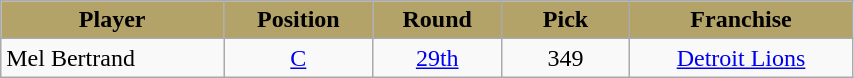<table class="wikitable" style="text-align:center" width="45%">
<tr style="background:#B3A369;color:black;">
<td><strong>Player</strong></td>
<td><strong>Position</strong></td>
<td><strong>Round</strong></td>
<td>  <strong>Pick</strong>  </td>
<td><strong>Franchise</strong></td>
</tr>
<tr>
<td align=left>Mel Bertrand</td>
<td><a href='#'>C</a></td>
<td><a href='#'>29th</a></td>
<td>349</td>
<td><a href='#'>Detroit Lions</a></td>
</tr>
</table>
